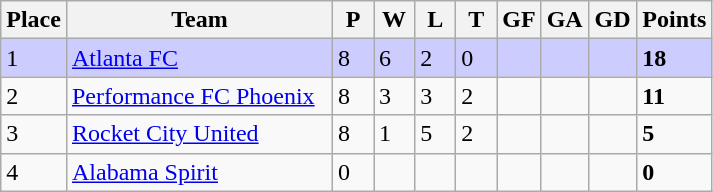<table class="wikitable">
<tr>
<th>Place</th>
<th width="170">Team</th>
<th width="20">P</th>
<th width="20">W</th>
<th width="20">L</th>
<th width="20">T</th>
<th width="20">GF</th>
<th width="20">GA</th>
<th width="25">GD</th>
<th>Points</th>
</tr>
<tr bgcolor=#ccccff>
<td>1</td>
<td><a href='#'>Atlanta FC</a></td>
<td>8</td>
<td>6</td>
<td>2</td>
<td>0</td>
<td></td>
<td></td>
<td></td>
<td><strong>18</strong></td>
</tr>
<tr>
<td>2</td>
<td><a href='#'>Performance FC Phoenix</a></td>
<td>8</td>
<td>3</td>
<td>3</td>
<td>2</td>
<td></td>
<td></td>
<td></td>
<td><strong>11</strong></td>
</tr>
<tr>
<td>3</td>
<td><a href='#'>Rocket City United</a></td>
<td>8</td>
<td>1</td>
<td>5</td>
<td>2</td>
<td></td>
<td></td>
<td></td>
<td><strong>5</strong></td>
</tr>
<tr>
<td>4</td>
<td><a href='#'>Alabama Spirit</a></td>
<td>0</td>
<td></td>
<td></td>
<td></td>
<td></td>
<td></td>
<td></td>
<td><strong>0</strong></td>
</tr>
</table>
